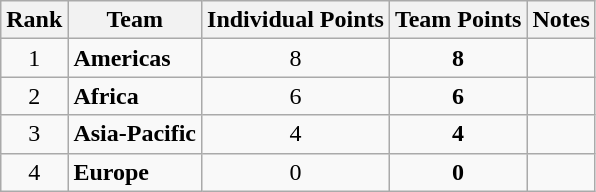<table class="wikitable sortable" style="text-align:center">
<tr>
<th>Rank</th>
<th>Team</th>
<th>Individual Points</th>
<th>Team Points</th>
<th>Notes</th>
</tr>
<tr>
<td>1</td>
<td align="left"><strong>Americas</strong></td>
<td>8</td>
<td><strong>8</strong></td>
<td></td>
</tr>
<tr>
<td>2</td>
<td align="left"><strong>Africa</strong></td>
<td>6</td>
<td><strong>6</strong></td>
<td></td>
</tr>
<tr>
<td>3</td>
<td align="left"><strong>Asia-Pacific</strong></td>
<td>4</td>
<td><strong>4</strong></td>
<td></td>
</tr>
<tr>
<td>4</td>
<td align="left"><strong>Europe</strong></td>
<td>0</td>
<td><strong>0</strong></td>
<td></td>
</tr>
</table>
